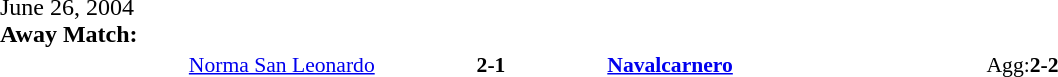<table width=100% cellspacing=1>
<tr>
<th width=20%></th>
<th width=12%></th>
<th width=20%></th>
<th></th>
</tr>
<tr>
<td>June 26, 2004<br><strong>Away Match:</strong></td>
</tr>
<tr style=font-size:90%>
<td align=right><a href='#'>Norma San Leonardo</a></td>
<td align=center><strong>2-1</strong></td>
<td><strong><a href='#'>Navalcarnero</a></strong></td>
<td>Agg:<strong>2-2</strong></td>
</tr>
</table>
